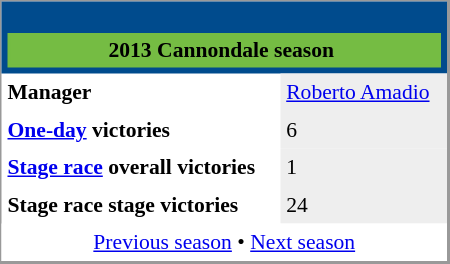<table align="right" cellpadding="4" cellspacing="0" style="margin-left:1em; width:300px; font-size:90%; border:1px solid #999; border-right-width:2px; border-bottom-width:2px; background-color:white;">
<tr>
<th colspan="2" style="background-color:#004B8D"><br><table style="background:#75BC43;text-align:center;width:100%;">
<tr>
<td style="background:#75BC43;" align="center" width="100%"><span> 2013 Cannondale season</span></td>
<td padding=15px></td>
</tr>
</table>
</th>
</tr>
<tr>
<td><strong>Manager</strong></td>
<td bgcolor=#EEEEEE><a href='#'>Roberto Amadio</a></td>
</tr>
<tr>
<td><strong><a href='#'>One-day</a> victories</strong></td>
<td bgcolor=#EEEEEE>6</td>
</tr>
<tr>
<td><strong><a href='#'>Stage race</a> overall victories</strong></td>
<td bgcolor=#EEEEEE>1</td>
</tr>
<tr>
<td><strong>Stage race stage victories</strong></td>
<td bgcolor=#EEEEEE>24</td>
</tr>
<tr>
<td colspan="2" bgcolor="white" align="center"><a href='#'>Previous season</a> • <a href='#'>Next season</a></td>
</tr>
</table>
